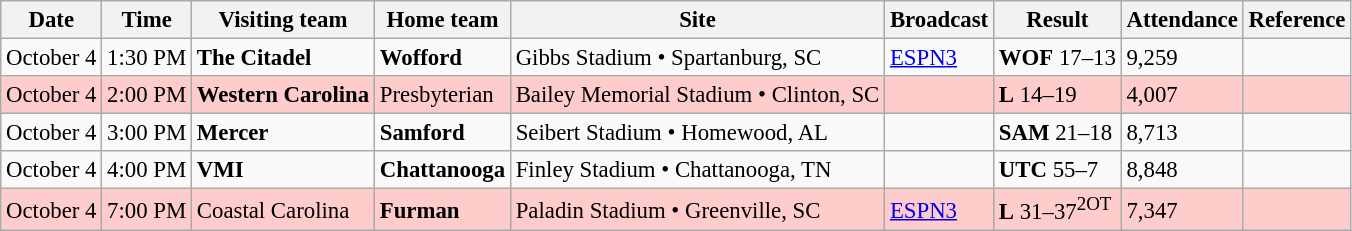<table class="wikitable" style="font-size:95%;">
<tr>
<th>Date</th>
<th>Time</th>
<th>Visiting team</th>
<th>Home team</th>
<th>Site</th>
<th>Broadcast</th>
<th>Result</th>
<th>Attendance</th>
<th class="unsortable">Reference</th>
</tr>
<tr bgcolor=>
<td>October 4</td>
<td>1:30 PM</td>
<td><strong>The Citadel</strong></td>
<td><strong>Wofford</strong></td>
<td>Gibbs Stadium • Spartanburg, SC</td>
<td><a href='#'>ESPN3</a></td>
<td><strong>WOF</strong> 17–13</td>
<td>9,259</td>
<td></td>
</tr>
<tr bgcolor=ffcccc>
<td>October 4</td>
<td>2:00 PM</td>
<td><strong>Western Carolina</strong></td>
<td>Presbyterian</td>
<td>Bailey Memorial Stadium • Clinton, SC</td>
<td></td>
<td><strong>L</strong> 14–19</td>
<td>4,007</td>
<td></td>
</tr>
<tr bgcolor=>
<td>October 4</td>
<td>3:00 PM</td>
<td><strong>Mercer</strong></td>
<td><strong>Samford</strong></td>
<td>Seibert Stadium • Homewood, AL</td>
<td></td>
<td><strong>SAM</strong> 21–18</td>
<td>8,713</td>
<td></td>
</tr>
<tr bgcolor=>
<td>October 4</td>
<td>4:00 PM</td>
<td><strong>VMI</strong></td>
<td><strong>Chattanooga</strong></td>
<td>Finley Stadium • Chattanooga, TN</td>
<td></td>
<td><strong>UTC</strong> 55–7</td>
<td>8,848</td>
<td></td>
</tr>
<tr bgcolor=ffcccc>
<td>October 4</td>
<td>7:00 PM</td>
<td>Coastal Carolina</td>
<td><strong>Furman</strong></td>
<td>Paladin Stadium • Greenville, SC</td>
<td><a href='#'>ESPN3</a></td>
<td><strong>L</strong> 31–37<sup>2OT</sup></td>
<td>7,347</td>
<td></td>
</tr>
</table>
